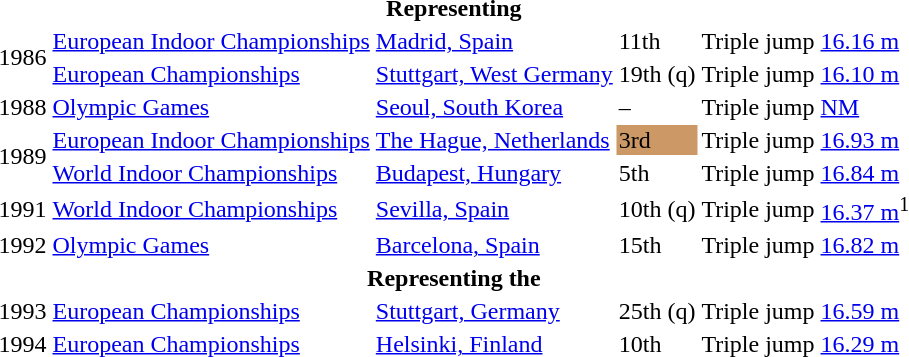<table>
<tr>
<th colspan="6">Representing </th>
</tr>
<tr>
<td rowspan=2>1986</td>
<td><a href='#'>European Indoor Championships</a></td>
<td><a href='#'>Madrid, Spain</a></td>
<td>11th</td>
<td>Triple jump</td>
<td><a href='#'>16.16 m</a></td>
</tr>
<tr>
<td><a href='#'>European Championships</a></td>
<td><a href='#'>Stuttgart, West Germany</a></td>
<td>19th (q)</td>
<td>Triple jump</td>
<td><a href='#'>16.10 m</a></td>
</tr>
<tr>
<td>1988</td>
<td><a href='#'>Olympic Games</a></td>
<td><a href='#'>Seoul, South Korea</a></td>
<td>–</td>
<td>Triple jump</td>
<td><a href='#'>NM</a></td>
</tr>
<tr>
<td rowspan=2>1989</td>
<td><a href='#'>European Indoor Championships</a></td>
<td><a href='#'>The Hague, Netherlands</a></td>
<td bgcolor=cc9966>3rd</td>
<td>Triple jump</td>
<td><a href='#'>16.93 m</a></td>
</tr>
<tr>
<td><a href='#'>World Indoor Championships</a></td>
<td><a href='#'>Budapest, Hungary</a></td>
<td>5th</td>
<td>Triple jump</td>
<td><a href='#'>16.84 m</a></td>
</tr>
<tr>
<td>1991</td>
<td><a href='#'>World Indoor Championships</a></td>
<td><a href='#'>Sevilla, Spain</a></td>
<td>10th (q)</td>
<td>Triple jump</td>
<td><a href='#'>16.37 m</a><sup>1</sup></td>
</tr>
<tr>
<td>1992</td>
<td><a href='#'>Olympic Games</a></td>
<td><a href='#'>Barcelona, Spain</a></td>
<td>15th</td>
<td>Triple jump</td>
<td><a href='#'>16.82 m</a></td>
</tr>
<tr>
<th colspan="6">Representing the </th>
</tr>
<tr>
<td>1993</td>
<td><a href='#'>European Championships</a></td>
<td><a href='#'>Stuttgart, Germany</a></td>
<td>25th (q)</td>
<td>Triple jump</td>
<td><a href='#'>16.59 m</a></td>
</tr>
<tr>
<td>1994</td>
<td><a href='#'>European Championships</a></td>
<td><a href='#'>Helsinki, Finland</a></td>
<td>10th</td>
<td>Triple jump</td>
<td><a href='#'>16.29 m</a></td>
</tr>
</table>
